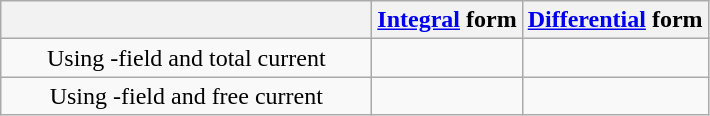<table class="wikitable" style="text-align: center;">
<tr>
<th scope="col" style="width: 15em;"></th>
<th scope="col"><a href='#'>Integral</a> form</th>
<th scope="col"><a href='#'>Differential</a> form</th>
</tr>
<tr>
<td>Using -field and total current</td>
<td></td>
<td></td>
</tr>
<tr>
<td>Using -field and free current</td>
<td></td>
<td></td>
</tr>
</table>
